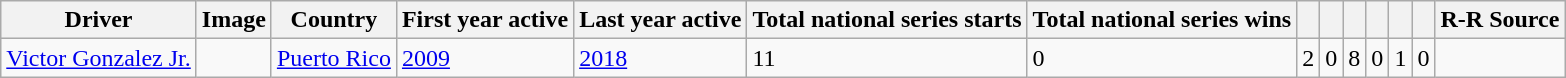<table class="wikitable sortable" style="font-size: 100%;">
<tr>
<th>Driver</th>
<th>Image</th>
<th>Country</th>
<th>First year active</th>
<th>Last year active</th>
<th>Total national series starts</th>
<th>Total national series wins</th>
<th></th>
<th></th>
<th></th>
<th></th>
<th></th>
<th></th>
<th>R-R Source</th>
</tr>
<tr>
<td><a href='#'>Victor Gonzalez Jr.</a></td>
<td></td>
<td> <a href='#'>Puerto Rico</a></td>
<td><a href='#'>2009</a></td>
<td><a href='#'>2018</a></td>
<td>11</td>
<td>0</td>
<td>2</td>
<td>0</td>
<td>8</td>
<td>0</td>
<td>1</td>
<td>0</td>
<td></td>
</tr>
</table>
